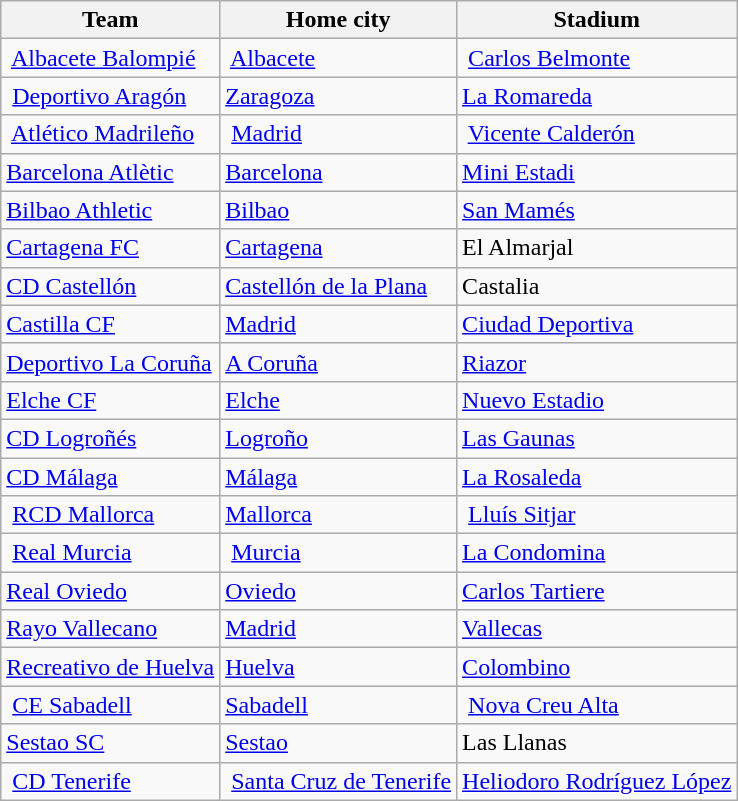<table class="wikitable sortable">
<tr>
<th>Team</th>
<th>Home city</th>
<th>Stadium</th>
</tr>
<tr>
<td> <a href='#'>Albacete Balompié</a></td>
<td> <a href='#'>Albacete</a></td>
<td> <a href='#'>Carlos Belmonte</a></td>
</tr>
<tr>
<td> <a href='#'>Deportivo Aragón</a></td>
<td><a href='#'>Zaragoza</a></td>
<td><a href='#'>La Romareda</a></td>
</tr>
<tr>
<td> <a href='#'>Atlético Madrileño</a></td>
<td> <a href='#'>Madrid</a></td>
<td> <a href='#'>Vicente Calderón</a></td>
</tr>
<tr>
<td><a href='#'>Barcelona Atlètic</a></td>
<td><a href='#'>Barcelona</a></td>
<td><a href='#'>Mini Estadi</a></td>
</tr>
<tr>
<td><a href='#'>Bilbao Athletic</a></td>
<td><a href='#'>Bilbao</a></td>
<td><a href='#'>San Mamés</a></td>
</tr>
<tr>
<td><a href='#'>Cartagena FC</a></td>
<td><a href='#'>Cartagena</a></td>
<td>El Almarjal</td>
</tr>
<tr>
<td><a href='#'>CD Castellón</a></td>
<td><a href='#'>Castellón de la Plana</a></td>
<td>Castalia</td>
</tr>
<tr>
<td><a href='#'>Castilla CF</a></td>
<td><a href='#'>Madrid</a></td>
<td><a href='#'>Ciudad Deportiva</a></td>
</tr>
<tr>
<td><a href='#'>Deportivo La Coruña</a></td>
<td><a href='#'>A Coruña</a></td>
<td><a href='#'>Riazor</a></td>
</tr>
<tr>
<td><a href='#'>Elche CF</a></td>
<td><a href='#'>Elche</a></td>
<td><a href='#'>Nuevo Estadio</a></td>
</tr>
<tr>
<td><a href='#'>CD Logroñés</a></td>
<td><a href='#'>Logroño</a></td>
<td><a href='#'>Las Gaunas</a></td>
</tr>
<tr>
<td><a href='#'>CD Málaga</a></td>
<td><a href='#'>Málaga</a></td>
<td><a href='#'>La Rosaleda</a></td>
</tr>
<tr>
<td> <a href='#'>RCD Mallorca</a></td>
<td><a href='#'>Mallorca</a></td>
<td> <a href='#'>Lluís Sitjar</a></td>
</tr>
<tr>
<td> <a href='#'>Real Murcia</a></td>
<td> <a href='#'>Murcia</a></td>
<td><a href='#'>La Condomina</a></td>
</tr>
<tr>
<td><a href='#'>Real Oviedo</a></td>
<td><a href='#'>Oviedo</a></td>
<td><a href='#'>Carlos Tartiere</a></td>
</tr>
<tr>
<td><a href='#'>Rayo Vallecano</a></td>
<td><a href='#'>Madrid</a></td>
<td><a href='#'>Vallecas</a></td>
</tr>
<tr>
<td><a href='#'>Recreativo de Huelva</a></td>
<td><a href='#'>Huelva</a></td>
<td><a href='#'>Colombino</a></td>
</tr>
<tr>
<td> <a href='#'>CE Sabadell</a></td>
<td><a href='#'>Sabadell</a></td>
<td> <a href='#'>Nova Creu Alta</a></td>
</tr>
<tr>
<td><a href='#'>Sestao SC</a></td>
<td><a href='#'>Sestao</a></td>
<td>Las Llanas</td>
</tr>
<tr>
<td> <a href='#'>CD Tenerife</a></td>
<td> <a href='#'>Santa Cruz de Tenerife</a></td>
<td><a href='#'>Heliodoro Rodríguez López</a></td>
</tr>
</table>
